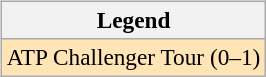<table>
<tr valign=top>
<td><br><table class="wikitable" style=font-size:97%>
<tr>
<th>Legend</th>
</tr>
<tr style="background:moccasin;">
<td>ATP Challenger Tour (0–1)</td>
</tr>
</table>
</td>
<td></td>
</tr>
</table>
